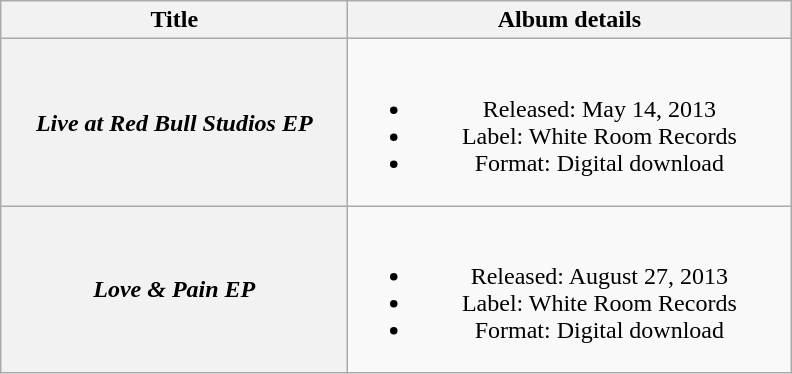<table class="wikitable plainrowheaders" style="text-align:center;">
<tr>
<th scope="col" style="width:14em;">Title</th>
<th scope="col" style="width:18em;">Album details</th>
</tr>
<tr>
<th scope="row"><em>Live at Red Bull Studios EP </em></th>
<td><br><ul><li>Released: May 14, 2013</li><li>Label: White Room Records</li><li>Format: Digital download</li></ul></td>
</tr>
<tr>
<th scope="row"><em>Love & Pain EP</em></th>
<td><br><ul><li>Released: August 27, 2013</li><li>Label: White Room Records</li><li>Format: Digital download</li></ul></td>
</tr>
</table>
